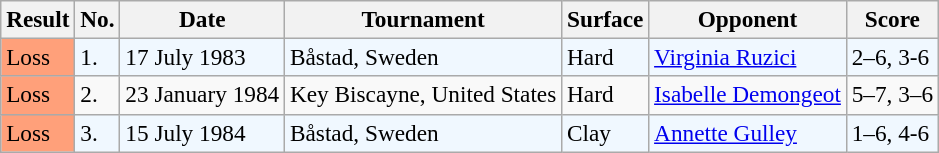<table class="wikitable" style="font-size:97%">
<tr>
<th>Result</th>
<th>No.</th>
<th>Date</th>
<th>Tournament</th>
<th>Surface</th>
<th>Opponent</th>
<th>Score</th>
</tr>
<tr style="background:#f0f8ff;">
<td style="background:#ffa07a;">Loss</td>
<td>1.</td>
<td>17 July 1983</td>
<td>Båstad, Sweden</td>
<td>Hard</td>
<td> <a href='#'>Virginia Ruzici</a></td>
<td>2–6, 3-6</td>
</tr>
<tr>
<td style="background:#ffa07a;">Loss</td>
<td>2.</td>
<td>23 January 1984</td>
<td>Key Biscayne, United States</td>
<td>Hard</td>
<td> <a href='#'>Isabelle Demongeot</a></td>
<td>5–7, 3–6</td>
</tr>
<tr style="background:#f0f8ff;">
<td style="background:#ffa07a;">Loss</td>
<td>3.</td>
<td>15 July 1984</td>
<td>Båstad, Sweden</td>
<td>Clay</td>
<td> <a href='#'>Annette Gulley</a></td>
<td>1–6, 4-6</td>
</tr>
</table>
